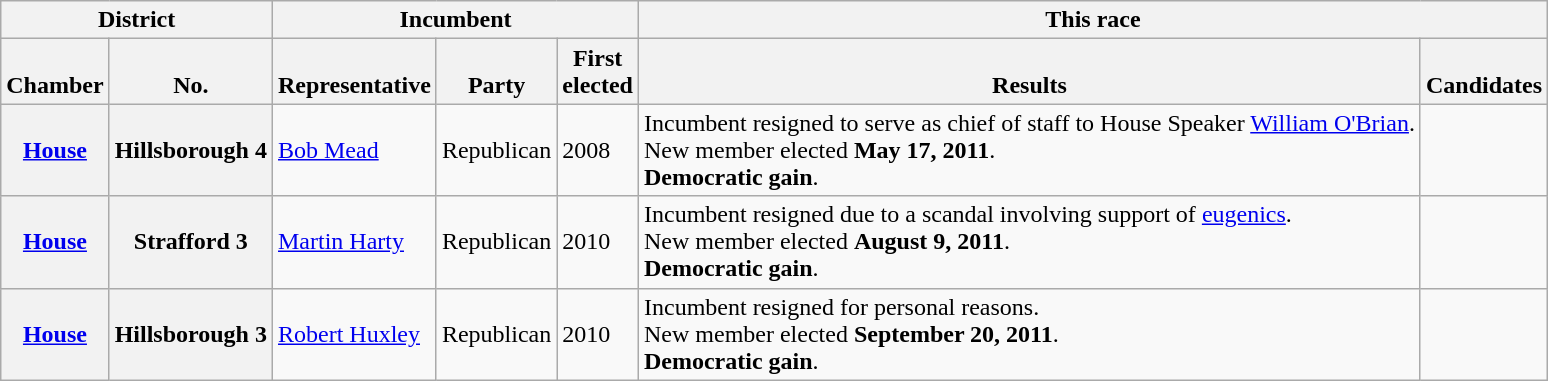<table class="wikitable sortable">
<tr valign=bottom>
<th colspan="2">District</th>
<th colspan="3">Incumbent</th>
<th colspan="2">This race</th>
</tr>
<tr valign=bottom>
<th>Chamber</th>
<th>No.</th>
<th>Representative</th>
<th>Party</th>
<th>First<br>elected</th>
<th>Results</th>
<th>Candidates</th>
</tr>
<tr>
<th><a href='#'>House</a></th>
<th>Hillsborough 4</th>
<td><a href='#'>Bob Mead</a></td>
<td>Republican</td>
<td>2008</td>
<td>Incumbent resigned to serve as chief of staff to House Speaker <a href='#'>William O'Brian</a>.<br>New member elected <strong>May 17, 2011</strong>.<br><strong>Democratic gain</strong>.</td>
<td nowrap></td>
</tr>
<tr>
<th><a href='#'>House</a></th>
<th>Strafford 3</th>
<td><a href='#'>Martin Harty</a></td>
<td>Republican</td>
<td>2010</td>
<td>Incumbent resigned due to a scandal involving support of <a href='#'>eugenics</a>.<br>New member elected <strong>August 9, 2011</strong>.<br><strong>Democratic gain</strong>.</td>
<td nowrap></td>
</tr>
<tr>
<th><a href='#'>House</a></th>
<th>Hillsborough 3</th>
<td><a href='#'>Robert Huxley</a></td>
<td>Republican</td>
<td>2010</td>
<td>Incumbent resigned for personal reasons.<br>New member elected <strong>September 20, 2011</strong>.<br><strong>Democratic gain</strong>.</td>
<td nowrap></td>
</tr>
</table>
